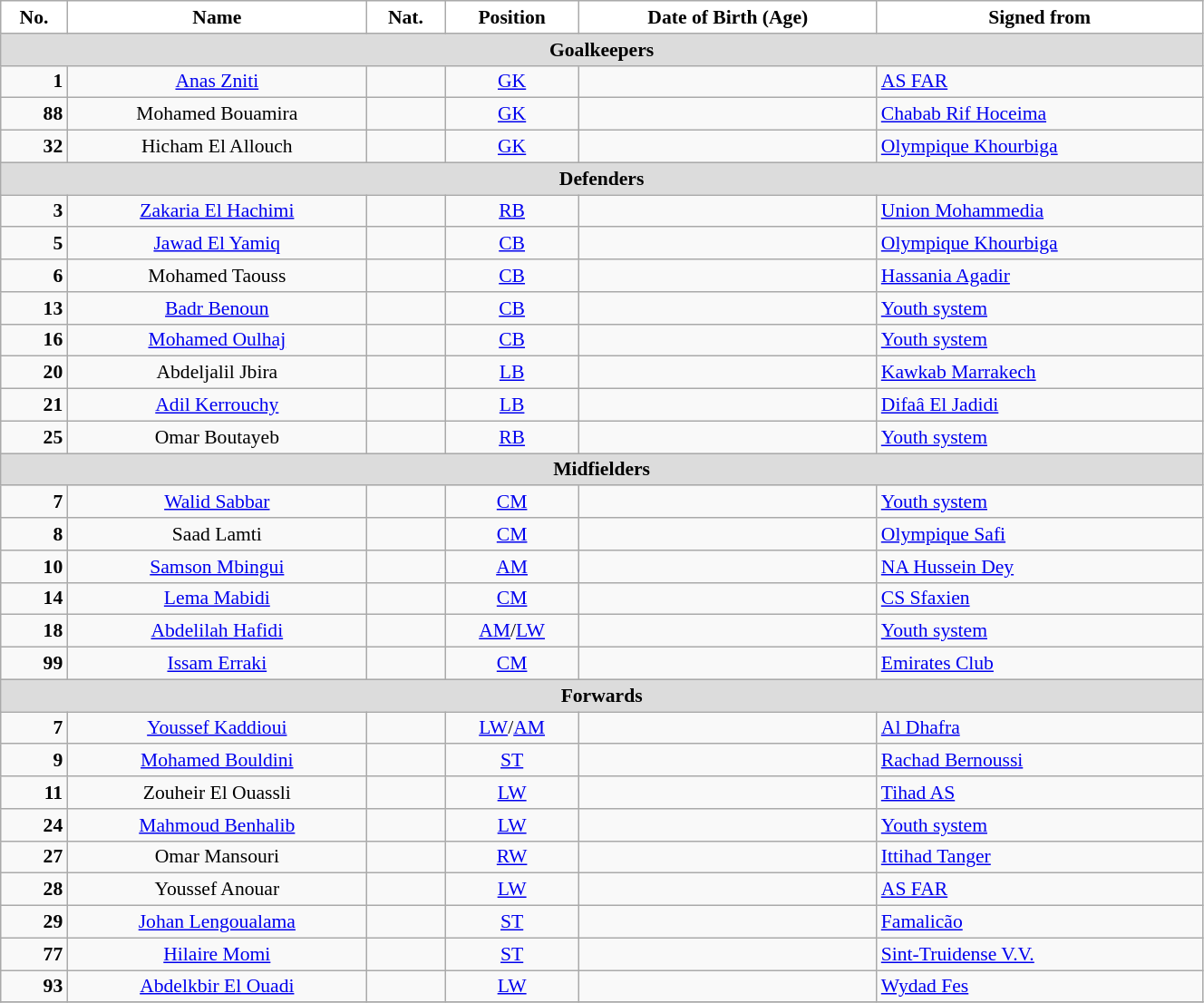<table class="wikitable" style="text-align:center; font-size:90%; width:70%">
<tr>
<th style="background:white; color:black; text-align:center;">No.</th>
<th style="background:white; color:black; text-align:center;">Name</th>
<th style="background:white; color:black; text-align:center;">Nat.</th>
<th style="background:white; color:black; text-align:center;">Position</th>
<th style="background:white; color:black; text-align:center;">Date of Birth (Age)</th>
<th style="background:white; color:black; text-align:center;">Signed from</th>
</tr>
<tr>
<th colspan=10 style="background:#DCDCDC; text-align:center;">Goalkeepers</th>
</tr>
<tr>
<td style="text-align:right"><strong>1</strong></td>
<td><a href='#'>Anas Zniti</a></td>
<td></td>
<td><a href='#'>GK</a></td>
<td></td>
<td style="text-align:left"> <a href='#'>AS FAR</a></td>
</tr>
<tr>
<td style="text-align:right"><strong>88</strong></td>
<td>Mohamed Bouamira</td>
<td></td>
<td><a href='#'>GK</a></td>
<td></td>
<td style="text-align:left"> <a href='#'>Chabab Rif Hoceima</a></td>
</tr>
<tr>
<td style="text-align:right"><strong>32</strong></td>
<td>Hicham El Allouch</td>
<td></td>
<td><a href='#'>GK</a></td>
<td></td>
<td style="text-align:left"> <a href='#'>Olympique Khourbiga</a></td>
</tr>
<tr>
<th colspan=10 style="background:#DCDCDC; text-align:center;">Defenders</th>
</tr>
<tr>
<td style="text-align:right"><strong>3</strong></td>
<td><a href='#'>Zakaria El Hachimi</a></td>
<td></td>
<td><a href='#'>RB</a></td>
<td></td>
<td style="text-align:left"> <a href='#'>Union Mohammedia</a></td>
</tr>
<tr>
<td style="text-align:right"><strong>5</strong></td>
<td><a href='#'>Jawad El Yamiq</a></td>
<td></td>
<td><a href='#'>CB</a></td>
<td></td>
<td style="text-align:left"> <a href='#'>Olympique Khourbiga</a></td>
</tr>
<tr>
<td style="text-align:right"><strong>6</strong></td>
<td>Mohamed Taouss</td>
<td></td>
<td><a href='#'>CB</a></td>
<td></td>
<td style="text-align:left"> <a href='#'>Hassania Agadir</a></td>
</tr>
<tr>
<td style="text-align:right"><strong>13</strong></td>
<td><a href='#'>Badr Benoun</a></td>
<td></td>
<td><a href='#'>CB</a></td>
<td></td>
<td style="text-align:left"> <a href='#'>Youth system</a></td>
</tr>
<tr>
<td style="text-align:right"><strong>16</strong></td>
<td><a href='#'>Mohamed Oulhaj</a></td>
<td></td>
<td><a href='#'>CB</a></td>
<td></td>
<td style="text-align:left"> <a href='#'>Youth system</a></td>
</tr>
<tr>
<td style="text-align:right"><strong>20</strong></td>
<td>Abdeljalil Jbira</td>
<td></td>
<td><a href='#'>LB</a></td>
<td></td>
<td style="text-align:left"> <a href='#'>Kawkab Marrakech</a></td>
</tr>
<tr>
<td style="text-align:right"><strong>21</strong></td>
<td><a href='#'>Adil Kerrouchy</a></td>
<td></td>
<td><a href='#'>LB</a></td>
<td></td>
<td style="text-align:left"> <a href='#'>Difaâ El Jadidi</a></td>
</tr>
<tr>
<td style="text-align:right"><strong>25</strong></td>
<td>Omar Boutayeb</td>
<td></td>
<td><a href='#'>RB</a></td>
<td></td>
<td style="text-align:left"> <a href='#'>Youth system</a></td>
</tr>
<tr>
<th colspan=10 style="background:#DCDCDC; text-align:center;">Midfielders</th>
</tr>
<tr>
<td style="text-align:right"><strong>7</strong></td>
<td><a href='#'>Walid Sabbar</a></td>
<td></td>
<td><a href='#'>CM</a></td>
<td></td>
<td style="text-align:left"> <a href='#'>Youth system</a></td>
</tr>
<tr>
<td style="text-align:right"><strong>8</strong></td>
<td>Saad Lamti</td>
<td></td>
<td><a href='#'>CM</a></td>
<td></td>
<td style="text-align:left"> <a href='#'>Olympique Safi</a></td>
</tr>
<tr>
<td style="text-align:right"><strong>10</strong></td>
<td><a href='#'>Samson Mbingui</a></td>
<td></td>
<td><a href='#'>AM</a></td>
<td></td>
<td style="text-align:left"><strong></strong> <a href='#'>NA Hussein Dey</a></td>
</tr>
<tr>
<td style="text-align:right"><strong>14</strong></td>
<td><a href='#'>Lema Mabidi</a></td>
<td></td>
<td><a href='#'>CM</a></td>
<td></td>
<td style="text-align:left"> <a href='#'>CS Sfaxien</a></td>
</tr>
<tr>
<td style="text-align:right"><strong>18</strong></td>
<td><a href='#'>Abdelilah Hafidi</a></td>
<td></td>
<td><a href='#'>AM</a>/<a href='#'>LW</a></td>
<td></td>
<td style="text-align:left"> <a href='#'>Youth system</a></td>
</tr>
<tr>
<td style="text-align:right"><strong>99</strong></td>
<td><a href='#'>Issam Erraki</a></td>
<td></td>
<td><a href='#'>CM</a></td>
<td></td>
<td style="text-align:left"> <a href='#'>Emirates Club</a></td>
</tr>
<tr>
<th colspan=10 style="background:#DCDCDC; text-align:center;">Forwards</th>
</tr>
<tr>
<td style="text-align:right"><strong>7</strong></td>
<td><a href='#'>Youssef Kaddioui</a></td>
<td></td>
<td><a href='#'>LW</a>/<a href='#'>AM</a></td>
<td></td>
<td style="text-align:left"> <a href='#'>Al Dhafra</a></td>
</tr>
<tr>
<td style="text-align:right"><strong>9</strong></td>
<td><a href='#'>Mohamed Bouldini</a></td>
<td></td>
<td><a href='#'>ST</a></td>
<td></td>
<td style="text-align:left"> <a href='#'>Rachad Bernoussi</a></td>
</tr>
<tr>
<td style="text-align:right"><strong>11</strong></td>
<td>Zouheir El Ouassli</td>
<td></td>
<td><a href='#'>LW</a></td>
<td></td>
<td style="text-align:left"> <a href='#'>Tihad AS</a></td>
</tr>
<tr>
<td style="text-align:right"><strong>24</strong></td>
<td><a href='#'>Mahmoud Benhalib</a></td>
<td></td>
<td><a href='#'>LW</a></td>
<td></td>
<td style="text-align:left"> <a href='#'>Youth system</a></td>
</tr>
<tr>
<td style="text-align:right"><strong>27</strong></td>
<td>Omar Mansouri</td>
<td></td>
<td><a href='#'>RW</a></td>
<td></td>
<td style="text-align:left"> <a href='#'>Ittihad Tanger</a></td>
</tr>
<tr>
<td style="text-align:right"><strong>28</strong></td>
<td>Youssef Anouar</td>
<td></td>
<td><a href='#'>LW</a></td>
<td></td>
<td style="text-align:left"> <a href='#'>AS FAR</a></td>
</tr>
<tr>
<td style="text-align:right"><strong>29</strong></td>
<td><a href='#'>Johan Lengoualama</a></td>
<td></td>
<td><a href='#'>ST</a></td>
<td></td>
<td style="text-align:left"> <a href='#'>Famalicão</a></td>
</tr>
<tr>
<td style="text-align:right"><strong>77</strong></td>
<td><a href='#'>Hilaire Momi</a></td>
<td></td>
<td><a href='#'>ST</a></td>
<td></td>
<td style="text-align:left"> <a href='#'>Sint-Truidense V.V.</a></td>
</tr>
<tr>
<td style="text-align:right"><strong>93</strong></td>
<td><a href='#'>Abdelkbir El Ouadi</a></td>
<td></td>
<td><a href='#'>LW</a></td>
<td></td>
<td style="text-align:left"> <a href='#'>Wydad Fes</a></td>
</tr>
<tr>
</tr>
</table>
